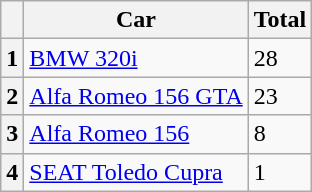<table class="wikitable" style="font-size:100%;">
<tr>
<th></th>
<th>Car</th>
<th>Total</th>
</tr>
<tr>
<th>1</th>
<td><a href='#'>BMW 320i</a></td>
<td>28</td>
</tr>
<tr>
<th>2</th>
<td><a href='#'>Alfa Romeo 156 GTA</a></td>
<td>23</td>
</tr>
<tr>
<th>3</th>
<td><a href='#'>Alfa Romeo 156</a></td>
<td>8</td>
</tr>
<tr>
<th>4</th>
<td><a href='#'>SEAT Toledo Cupra</a></td>
<td>1</td>
</tr>
</table>
